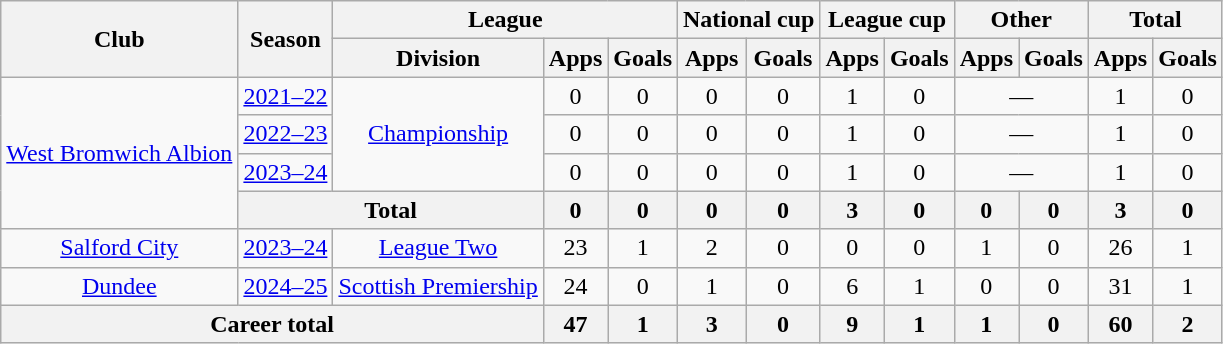<table class="wikitable" style="text-align:center">
<tr>
<th rowspan="2">Club</th>
<th rowspan="2">Season</th>
<th colspan="3">League</th>
<th colspan="2">National cup</th>
<th colspan="2">League cup</th>
<th colspan="2">Other</th>
<th colspan="2">Total</th>
</tr>
<tr>
<th>Division</th>
<th>Apps</th>
<th>Goals</th>
<th>Apps</th>
<th>Goals</th>
<th>Apps</th>
<th>Goals</th>
<th>Apps</th>
<th>Goals</th>
<th>Apps</th>
<th>Goals</th>
</tr>
<tr>
<td rowspan=4><a href='#'>West Bromwich Albion</a></td>
<td><a href='#'>2021–22</a></td>
<td rowspan=3><a href='#'>Championship</a></td>
<td>0</td>
<td>0</td>
<td>0</td>
<td>0</td>
<td>1</td>
<td>0</td>
<td colspan=2>—</td>
<td>1</td>
<td>0</td>
</tr>
<tr>
<td><a href='#'>2022–23</a></td>
<td>0</td>
<td>0</td>
<td>0</td>
<td>0</td>
<td>1</td>
<td>0</td>
<td colspan=2>—</td>
<td>1</td>
<td>0</td>
</tr>
<tr>
<td><a href='#'>2023–24</a></td>
<td>0</td>
<td>0</td>
<td>0</td>
<td>0</td>
<td>1</td>
<td>0</td>
<td colspan=2>—</td>
<td>1</td>
<td>0</td>
</tr>
<tr>
<th colspan="2">Total</th>
<th>0</th>
<th>0</th>
<th>0</th>
<th>0</th>
<th>3</th>
<th>0</th>
<th>0</th>
<th>0</th>
<th>3</th>
<th>0</th>
</tr>
<tr>
<td><a href='#'>Salford City</a></td>
<td><a href='#'>2023–24</a></td>
<td><a href='#'>League Two</a></td>
<td>23</td>
<td>1</td>
<td>2</td>
<td>0</td>
<td>0</td>
<td>0</td>
<td>1</td>
<td>0</td>
<td>26</td>
<td>1</td>
</tr>
<tr>
<td><a href='#'>Dundee</a></td>
<td><a href='#'>2024–25</a></td>
<td><a href='#'>Scottish Premiership</a></td>
<td>24</td>
<td>0</td>
<td>1</td>
<td>0</td>
<td>6</td>
<td>1</td>
<td>0</td>
<td>0</td>
<td>31</td>
<td>1</td>
</tr>
<tr>
<th colspan="3">Career total</th>
<th>47</th>
<th>1</th>
<th>3</th>
<th>0</th>
<th>9</th>
<th>1</th>
<th>1</th>
<th>0</th>
<th>60</th>
<th>2</th>
</tr>
</table>
